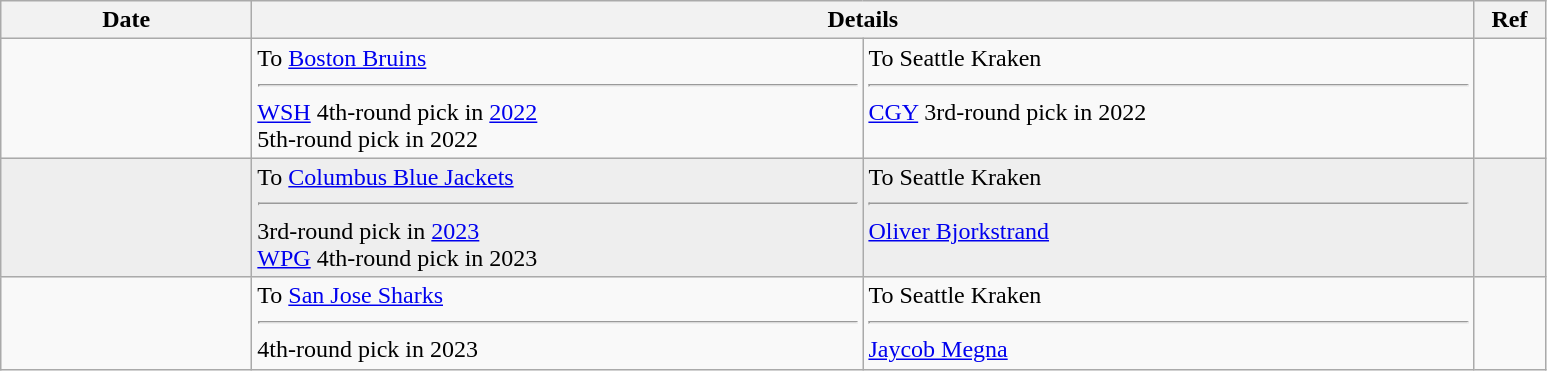<table class="wikitable">
<tr>
<th style="width: 10em;">Date</th>
<th colspan=2>Details</th>
<th style="width: 2.5em;">Ref</th>
</tr>
<tr>
<td></td>
<td style="width: 25em;" valign="top">To <a href='#'>Boston Bruins</a><hr><a href='#'>WSH</a> 4th-round pick in <a href='#'>2022</a><br>5th-round pick in 2022</td>
<td style="width: 25em;" valign="top">To Seattle Kraken<hr><a href='#'>CGY</a> 3rd-round pick in 2022</td>
<td></td>
</tr>
<tr bgcolor="eeeeee">
<td></td>
<td style="width: 25em;" valign="top">To <a href='#'>Columbus Blue Jackets</a><hr>3rd-round pick in <a href='#'>2023</a><br><a href='#'>WPG</a> 4th-round pick in 2023</td>
<td style="width: 25em;" valign="top">To Seattle Kraken<hr><a href='#'>Oliver Bjorkstrand</a></td>
<td></td>
</tr>
<tr>
<td></td>
<td style="width: 25em;" valign="top">To <a href='#'>San Jose Sharks</a><hr>4th-round pick in 2023</td>
<td style="width: 25em;" valign="top">To Seattle Kraken<hr><a href='#'>Jaycob Megna</a></td>
<td></td>
</tr>
</table>
